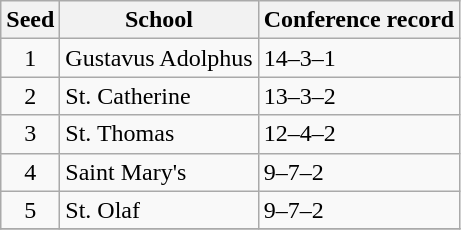<table class="wikitable">
<tr>
<th>Seed</th>
<th>School</th>
<th>Conference record</th>
</tr>
<tr>
<td align=center>1</td>
<td>Gustavus Adolphus</td>
<td>14–3–1</td>
</tr>
<tr>
<td align=center>2</td>
<td>St. Catherine</td>
<td>13–3–2</td>
</tr>
<tr>
<td align=center>3</td>
<td>St. Thomas</td>
<td>12–4–2</td>
</tr>
<tr>
<td align=center>4</td>
<td>Saint Mary's</td>
<td>9–7–2</td>
</tr>
<tr>
<td align=center>5</td>
<td>St. Olaf</td>
<td>9–7–2</td>
</tr>
<tr>
</tr>
</table>
